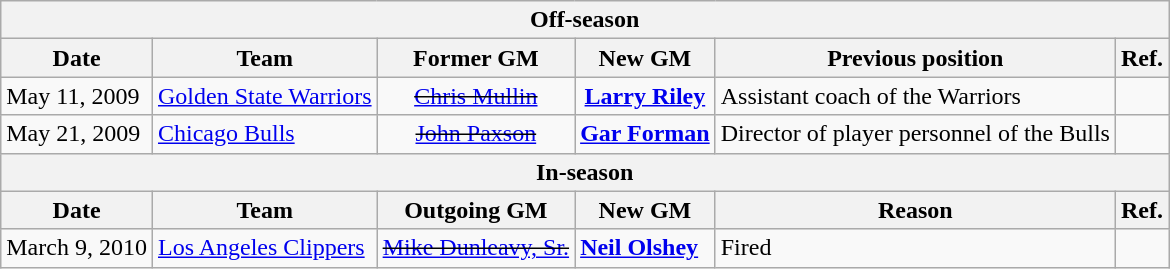<table class="wikitable" border="1">
<tr>
<th colspan="6">Off-season</th>
</tr>
<tr>
<th>Date</th>
<th>Team</th>
<th>Former GM</th>
<th>New GM</th>
<th>Previous position</th>
<th>Ref.</th>
</tr>
<tr>
<td>May 11, 2009</td>
<td><a href='#'>Golden State Warriors</a></td>
<td align=center><s><a href='#'>Chris Mullin</a></s></td>
<td align=center><strong><a href='#'>Larry Riley</a></strong></td>
<td>Assistant coach of the Warriors</td>
<td align=center></td>
</tr>
<tr>
<td>May 21, 2009</td>
<td><a href='#'>Chicago Bulls</a></td>
<td align=center><s><a href='#'>John Paxson</a></s></td>
<td align=center><strong><a href='#'>Gar Forman</a></strong></td>
<td>Director of player personnel of the Bulls</td>
<td align=center></td>
</tr>
<tr>
<th colspan="6">In-season</th>
</tr>
<tr>
<th>Date</th>
<th>Team</th>
<th>Outgoing GM</th>
<th>New GM</th>
<th>Reason</th>
<th>Ref.</th>
</tr>
<tr>
<td>March 9, 2010</td>
<td><a href='#'>Los Angeles Clippers</a></td>
<td><s><a href='#'>Mike Dunleavy, Sr.</a></s></td>
<td><strong><a href='#'>Neil Olshey</a></strong></td>
<td>Fired</td>
<td><br></td>
</tr>
</table>
